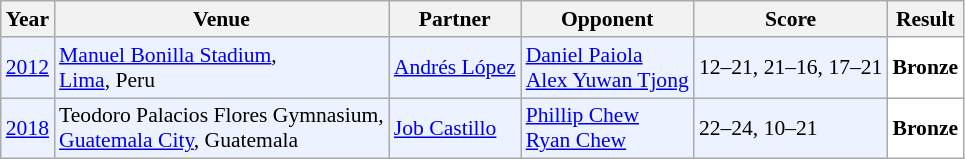<table class="sortable wikitable" style="font-size: 90%;">
<tr>
<th>Year</th>
<th>Venue</th>
<th>Partner</th>
<th>Opponent</th>
<th>Score</th>
<th>Result</th>
</tr>
<tr style="background:#ECF2FF">
<td align="center"><a href='#'>2012</a></td>
<td align="left"><a href='#'>Manuel Bonilla Stadium</a>,<br><a href='#'>Lima</a>, Peru</td>
<td align="left"> <a href='#'>Andrés López</a></td>
<td align="left"> <a href='#'>Daniel Paiola</a><br> <a href='#'>Alex Yuwan Tjong</a></td>
<td align="left">12–21, 21–16, 17–21</td>
<td style="text-align:left; background:white"> <strong>Bronze</strong></td>
</tr>
<tr style="background:#ECF2FF">
<td align="center"><a href='#'>2018</a></td>
<td align="left">Teodoro Palacios Flores Gymnasium,<br><a href='#'>Guatemala City</a>, Guatemala</td>
<td align="left"> <a href='#'>Job Castillo</a></td>
<td align="left"> <a href='#'>Phillip Chew</a><br> <a href='#'>Ryan Chew</a></td>
<td align="left">22–24, 10–21</td>
<td style="text-align:left; background:white"> <strong>Bronze</strong></td>
</tr>
</table>
